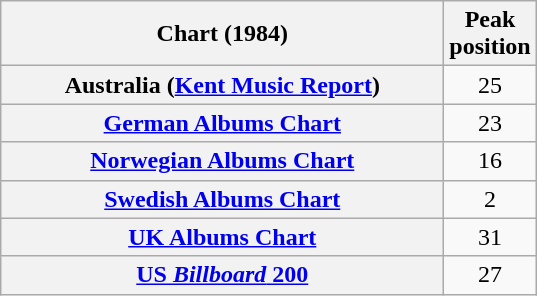<table class="wikitable plainrowheaders sortable">
<tr>
<th scope="col" style="width:18em;">Chart (1984)</th>
<th scope="col">Peak<br>position</th>
</tr>
<tr>
<th scope="row">Australia (<a href='#'>Kent Music Report</a>)</th>
<td align="center">25</td>
</tr>
<tr>
<th scope="row"><a href='#'>German Albums Chart</a></th>
<td style="text-align:center;">23</td>
</tr>
<tr>
<th scope="row"><a href='#'>Norwegian Albums Chart</a></th>
<td style="text-align:center;">16</td>
</tr>
<tr>
<th scope="row"><a href='#'>Swedish Albums Chart</a></th>
<td style="text-align:center;">2</td>
</tr>
<tr>
<th scope="row"><a href='#'>UK Albums Chart</a></th>
<td style="text-align:center;">31</td>
</tr>
<tr>
<th scope="row"><a href='#'>US <em>Billboard</em> 200</a></th>
<td style="text-align:center;">27</td>
</tr>
</table>
